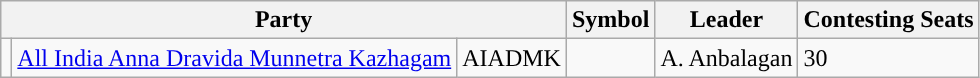<table class="wikitable">
<tr>
<th colspan=3>Party</th>
<th>Symbol</th>
<th>Leader</th>
<th>Contesting Seats</th>
</tr>
<tr>
<td></td>
<td><a href='#'>All India Anna Dravida Munnetra Kazhagam</a></td>
<td>AIADMK</td>
<td></td>
<td>A. Anbalagan</td>
<td>30</td>
</tr>
</table>
